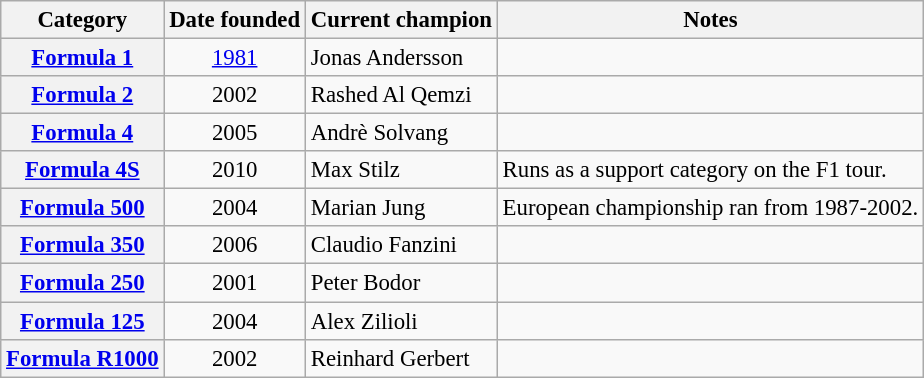<table class="wikitable" style="font-size: 95%;">
<tr>
<th>Category</th>
<th>Date founded</th>
<th>Current champion</th>
<th>Notes</th>
</tr>
<tr>
<th><a href='#'>Formula 1</a></th>
<td align=center><a href='#'>1981</a></td>
<td> Jonas Andersson</td>
<td></td>
</tr>
<tr>
<th><a href='#'>Formula 2</a></th>
<td align=center>2002</td>
<td> Rashed Al Qemzi</td>
<td></td>
</tr>
<tr>
<th><a href='#'>Formula 4</a></th>
<td align=center>2005</td>
<td> Andrè Solvang</td>
<td></td>
</tr>
<tr>
<th><a href='#'>Formula 4S</a></th>
<td align=center>2010</td>
<td> Max Stilz</td>
<td>Runs as a support category on the F1 tour.</td>
</tr>
<tr>
<th><a href='#'>Formula 500</a></th>
<td align=center>2004</td>
<td> Marian Jung</td>
<td>European championship ran from 1987-2002.</td>
</tr>
<tr>
<th><a href='#'>Formula 350</a></th>
<td align=center>2006</td>
<td> Claudio Fanzini</td>
<td></td>
</tr>
<tr>
<th><a href='#'>Formula 250</a></th>
<td align=center>2001</td>
<td> Peter Bodor</td>
<td></td>
</tr>
<tr>
<th><a href='#'>Formula 125</a></th>
<td align=center>2004</td>
<td> Alex Zilioli</td>
<td></td>
</tr>
<tr>
<th><a href='#'>Formula R1000</a></th>
<td align=center>2002</td>
<td> Reinhard Gerbert</td>
<td></td>
</tr>
</table>
